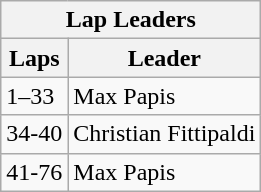<table class="wikitable">
<tr>
<th colspan=2>Lap Leaders </th>
</tr>
<tr>
<th>Laps</th>
<th>Leader</th>
</tr>
<tr>
<td>1–33</td>
<td>Max Papis</td>
</tr>
<tr>
<td>34-40</td>
<td>Christian Fittipaldi</td>
</tr>
<tr>
<td>41-76</td>
<td>Max Papis</td>
</tr>
</table>
